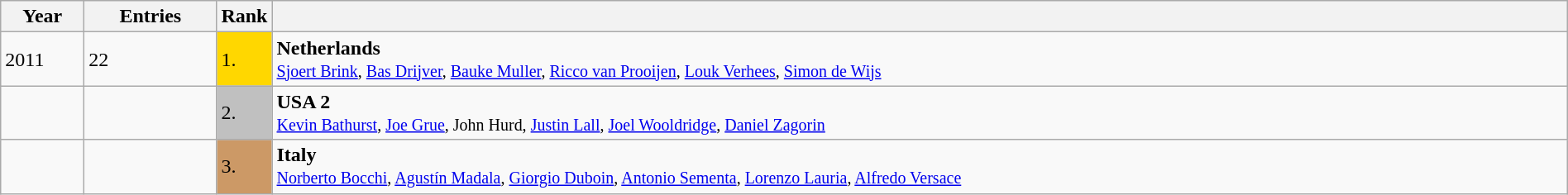<table class="wikitable" style="width:100%;">
<tr>
<th>Year</th>
<th>Entries</th>
<th>Rank</th>
<th></th>
</tr>
<tr>
<td width=60>2011</td>
<td>22</td>
<td style="background:gold; width:30px;">1.</td>
<td> <strong>Netherlands</strong> <br><small><a href='#'>Sjoert Brink</a>, <a href='#'>Bas Drijver</a>, <a href='#'>Bauke Muller</a>, <a href='#'>Ricco van Prooijen</a>, <a href='#'>Louk Verhees</a>, <a href='#'>Simon de Wijs</a></small></td>
</tr>
<tr>
<td></td>
<td></td>
<td style="background:silver;">2.</td>
<td> <strong>USA 2</strong> <br><small><a href='#'>Kevin Bathurst</a>, <a href='#'>Joe Grue</a>, John Hurd, <a href='#'>Justin Lall</a>, <a href='#'>Joel Wooldridge</a>, <a href='#'>Daniel Zagorin</a></small></td>
</tr>
<tr>
<td></td>
<td></td>
<td style="background:#c96;">3.</td>
<td> <strong>Italy</strong> <br><small><a href='#'>Norberto Bocchi</a>, <a href='#'>Agustín Madala</a>, <a href='#'>Giorgio Duboin</a>, <a href='#'>Antonio Sementa</a>, <a href='#'>Lorenzo Lauria</a>, <a href='#'>Alfredo Versace</a></small></td>
</tr>
</table>
